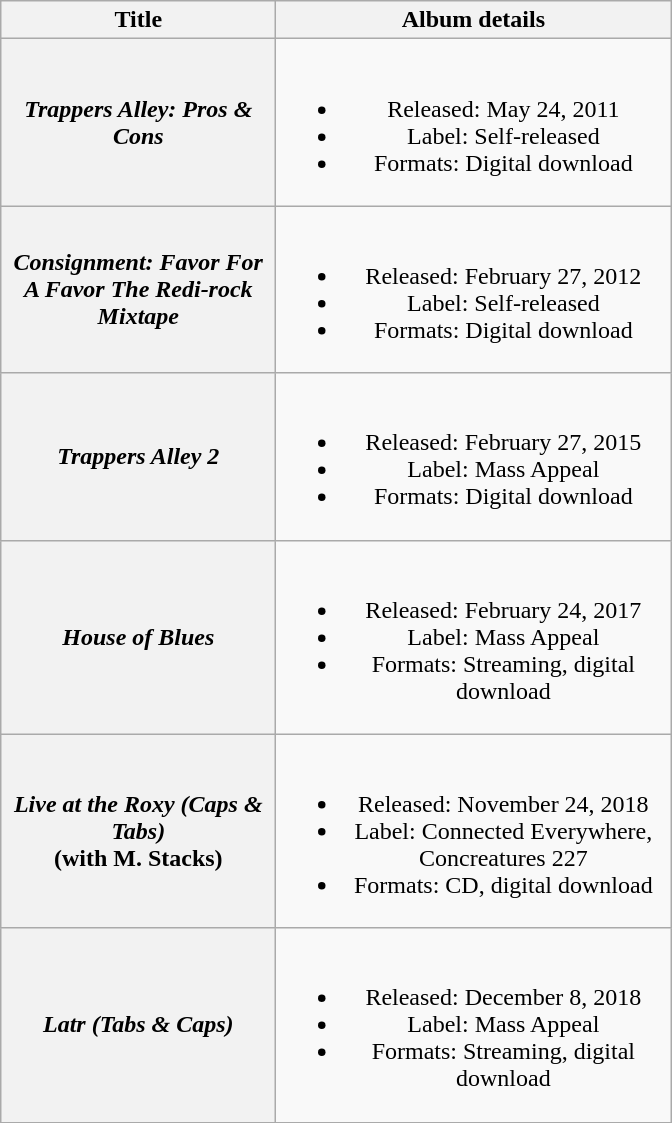<table class="wikitable plainrowheaders" style="text-align:center;">
<tr>
<th scope="col" style="width:11em;">Title</th>
<th scope="col" style="width:16em;">Album details</th>
</tr>
<tr>
<th scope="row"><em>Trappers Alley: Pros & Cons</em></th>
<td><br><ul><li>Released: May 24, 2011</li><li>Label: Self-released</li><li>Formats: Digital download</li></ul></td>
</tr>
<tr>
<th scope="row"><em>Consignment: Favor For A Favor The Redi-rock Mixtape</em></th>
<td><br><ul><li>Released: February 27, 2012</li><li>Label: Self-released</li><li>Formats: Digital download</li></ul></td>
</tr>
<tr>
<th scope="row"><em>Trappers Alley 2</em></th>
<td><br><ul><li>Released: February 27, 2015</li><li>Label: Mass Appeal</li><li>Formats: Digital download</li></ul></td>
</tr>
<tr>
<th scope="row"><em>House of Blues</em></th>
<td><br><ul><li>Released: February 24, 2017</li><li>Label: Mass Appeal</li><li>Formats: Streaming, digital download</li></ul></td>
</tr>
<tr>
<th scope="row"><em>Live at the Roxy (Caps & Tabs)</em><br><span>(with M. Stacks)</span></th>
<td><br><ul><li>Released: November 24, 2018</li><li>Label: Connected Everywhere, Concreatures 227</li><li>Formats: CD, digital download</li></ul></td>
</tr>
<tr>
<th scope="row"><em>Latr (Tabs & Caps)</em></th>
<td><br><ul><li>Released: December 8, 2018</li><li>Label: Mass Appeal</li><li>Formats: Streaming, digital download</li></ul></td>
</tr>
</table>
